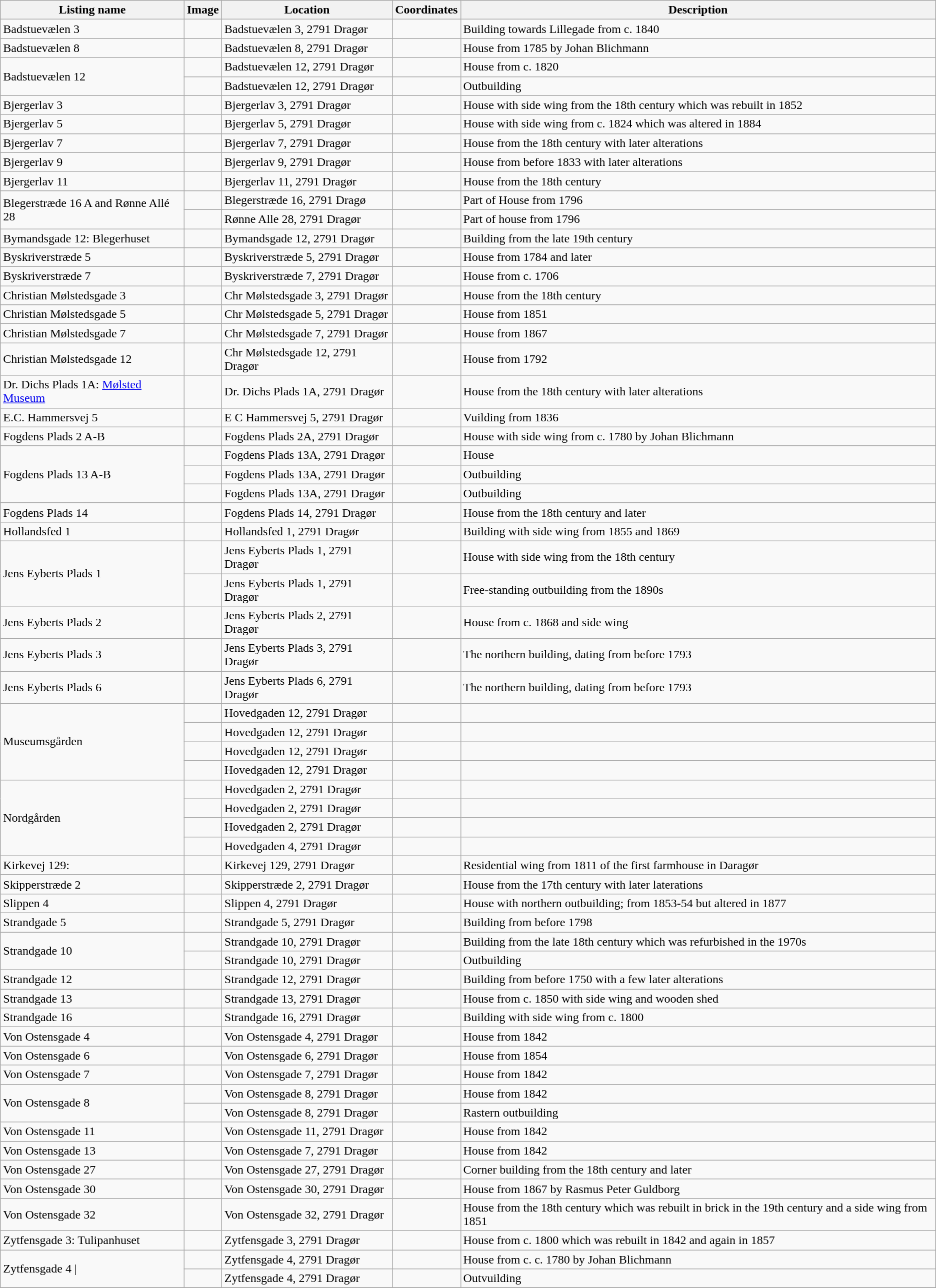<table class="wikitable sortable">
<tr>
<th>Listing name</th>
<th>Image</th>
<th>Location</th>
<th>Coordinates</th>
<th>Description</th>
</tr>
<tr>
<td>Badstuevælen 3</td>
<td></td>
<td>Badstuevælen 3, 2791 Dragør</td>
<td></td>
<td>Building towards Lillegade from c. 1840</td>
</tr>
<tr>
<td>Badstuevælen 8</td>
<td></td>
<td>Badstuevælen 8, 2791 Dragør</td>
<td></td>
<td>House from 1785 by Johan Blichmann</td>
</tr>
<tr>
<td rowspan="2">Badstuevælen 12</td>
<td></td>
<td>Badstuevælen 12, 2791 Dragør</td>
<td></td>
<td>House from c. 1820</td>
</tr>
<tr>
<td></td>
<td>Badstuevælen 12, 2791 Dragør</td>
<td></td>
<td>Outbuilding</td>
</tr>
<tr>
<td>Bjergerlav 3</td>
<td></td>
<td>Bjergerlav 3, 2791 Dragør</td>
<td></td>
<td>House with side wing from the 18th century which was rebuilt in 1852</td>
</tr>
<tr>
<td>Bjergerlav 5</td>
<td></td>
<td>Bjergerlav 5, 2791 Dragør</td>
<td></td>
<td>House with side wing from c. 1824 which was altered in 1884</td>
</tr>
<tr>
<td>Bjergerlav 7</td>
<td></td>
<td>Bjergerlav 7, 2791 Dragør</td>
<td></td>
<td>House from the 18th century with later alterations</td>
</tr>
<tr>
<td>Bjergerlav 9</td>
<td></td>
<td>Bjergerlav 9, 2791 Dragør</td>
<td></td>
<td>House from before 1833 with later alterations</td>
</tr>
<tr>
<td>Bjergerlav 11</td>
<td></td>
<td>Bjergerlav 11, 2791 Dragør</td>
<td></td>
<td>House from the 18th century</td>
</tr>
<tr>
<td rowspan="2">Blegerstræde 16 A and Rønne Allé 28</td>
<td></td>
<td>Blegerstræde 16, 2791 Dragø</td>
<td></td>
<td>Part of House from 1796</td>
</tr>
<tr>
<td></td>
<td>Rønne Alle 28, 2791 Dragør</td>
<td></td>
<td>Part of house from 1796</td>
</tr>
<tr>
<td>Bymandsgade 12: Blegerhuset</td>
<td></td>
<td>Bymandsgade 12, 2791 Dragør</td>
<td></td>
<td>Building from the late 19th century</td>
</tr>
<tr>
<td>Byskriverstræde 5</td>
<td></td>
<td>Byskriverstræde 5, 2791 Dragør</td>
<td></td>
<td>House from 1784 and later</td>
</tr>
<tr>
<td>Byskriverstræde 7</td>
<td></td>
<td>Byskriverstræde 7, 2791 Dragør</td>
<td></td>
<td>House from c. 1706</td>
</tr>
<tr>
<td>Christian Mølstedsgade 3</td>
<td></td>
<td>Chr Mølstedsgade 3, 2791 Dragør</td>
<td></td>
<td>House from the 18th century</td>
</tr>
<tr>
<td>Christian Mølstedsgade 5</td>
<td></td>
<td>Chr Mølstedsgade 5, 2791 Dragør</td>
<td></td>
<td>House from 1851</td>
</tr>
<tr>
<td>Christian Mølstedsgade 7</td>
<td></td>
<td>Chr Mølstedsgade 7, 2791 Dragør</td>
<td></td>
<td>House from 1867</td>
</tr>
<tr>
<td>Christian Mølstedsgade 12</td>
<td></td>
<td>Chr Mølstedsgade 12, 2791 Dragør</td>
<td></td>
<td>House from 1792</td>
</tr>
<tr>
<td>Dr. Dichs Plads 1A: <a href='#'>Mølsted Museum</a></td>
<td></td>
<td>Dr. Dichs Plads 1A, 2791 Dragør</td>
<td></td>
<td>House from the 18th century with later alterations</td>
</tr>
<tr>
<td>E.C. Hammersvej 5</td>
<td></td>
<td>E C Hammersvej 5, 2791 Dragør</td>
<td></td>
<td>Vuilding from 1836</td>
</tr>
<tr>
<td>Fogdens Plads 2 A-B</td>
<td></td>
<td>Fogdens Plads 2A, 2791 Dragør</td>
<td></td>
<td>House with side wing from c. 1780 by Johan Blichmann</td>
</tr>
<tr>
<td rowspan="3">Fogdens Plads 13 A-B</td>
<td></td>
<td>Fogdens Plads 13A, 2791 Dragør</td>
<td></td>
<td>House</td>
</tr>
<tr>
<td></td>
<td>Fogdens Plads 13A, 2791 Dragør</td>
<td></td>
<td>Outbuilding</td>
</tr>
<tr>
<td></td>
<td>Fogdens Plads 13A, 2791 Dragør</td>
<td></td>
<td>Outbuilding</td>
</tr>
<tr>
<td>Fogdens Plads 14</td>
<td></td>
<td>Fogdens Plads 14, 2791 Dragør</td>
<td></td>
<td>House from the 18th century and later</td>
</tr>
<tr>
<td>Hollandsfed 1</td>
<td></td>
<td>Hollandsfed 1, 2791 Dragør</td>
<td></td>
<td>Building with side wing from 1855 and 1869</td>
</tr>
<tr>
<td rowspan="2">Jens Eyberts Plads 1</td>
<td></td>
<td>Jens Eyberts Plads 1, 2791 Dragør</td>
<td></td>
<td>House with side wing from the 18th century</td>
</tr>
<tr>
<td></td>
<td>Jens Eyberts Plads 1, 2791 Dragør</td>
<td></td>
<td>Free-standing outbuilding from the 1890s</td>
</tr>
<tr>
<td>Jens Eyberts Plads 2</td>
<td></td>
<td>Jens Eyberts Plads 2, 2791 Dragør</td>
<td></td>
<td>House from c. 1868 and side wing</td>
</tr>
<tr>
<td>Jens Eyberts Plads 3</td>
<td></td>
<td>Jens Eyberts Plads 3, 2791 Dragør</td>
<td></td>
<td>The northern building, dating from before 1793</td>
</tr>
<tr>
<td>Jens Eyberts Plads 6</td>
<td></td>
<td>Jens Eyberts Plads 6, 2791 Dragør</td>
<td></td>
<td>The northern building, dating from before 1793</td>
</tr>
<tr>
<td rowspan="4">Museumsgården</td>
<td></td>
<td>Hovedgaden 12, 2791 Dragør</td>
<td></td>
<td></td>
</tr>
<tr>
<td></td>
<td>Hovedgaden 12, 2791 Dragør</td>
<td></td>
<td></td>
</tr>
<tr>
<td></td>
<td>Hovedgaden 12, 2791 Dragør</td>
<td></td>
<td></td>
</tr>
<tr>
<td></td>
<td>Hovedgaden 12, 2791 Dragør</td>
<td></td>
<td></td>
</tr>
<tr>
<td rowspan="4">Nordgården</td>
<td></td>
<td>Hovedgaden 2, 2791 Dragør</td>
<td></td>
<td></td>
</tr>
<tr>
<td></td>
<td>Hovedgaden 2, 2791 Dragør</td>
<td></td>
<td></td>
</tr>
<tr>
<td></td>
<td>Hovedgaden 2, 2791 Dragør</td>
<td></td>
<td></td>
</tr>
<tr>
<td></td>
<td>Hovedgaden 4, 2791 Dragør</td>
<td></td>
<td></td>
</tr>
<tr>
<td>Kirkevej 129:</td>
<td></td>
<td>Kirkevej 129, 2791 Dragør</td>
<td></td>
<td>Residential wing from 1811 of the first farmhouse in Daragør</td>
</tr>
<tr>
<td>Skipperstræde 2</td>
<td></td>
<td>Skipperstræde 2, 2791 Dragør</td>
<td></td>
<td>House from the 17th century with later laterations</td>
</tr>
<tr>
<td>Slippen 4</td>
<td></td>
<td>Slippen 4, 2791 Dragør</td>
<td></td>
<td>House with northern outbuilding; from 1853-54 but altered in 1877</td>
</tr>
<tr>
<td>Strandgade 5</td>
<td></td>
<td>Strandgade 5, 2791 Dragør</td>
<td></td>
<td>Building from before 1798</td>
</tr>
<tr>
<td rowspan="2">Strandgade 10</td>
<td></td>
<td>Strandgade 10, 2791 Dragør</td>
<td></td>
<td>Building from the late 18th century which was refurbished in the 1970s</td>
</tr>
<tr>
<td></td>
<td>Strandgade 10, 2791 Dragør</td>
<td></td>
<td>Outbuilding</td>
</tr>
<tr>
<td>Strandgade 12</td>
<td></td>
<td>Strandgade 12, 2791 Dragør</td>
<td></td>
<td>Building from before 1750 with a few later alterations</td>
</tr>
<tr>
<td>Strandgade 13</td>
<td></td>
<td>Strandgade 13, 2791 Dragør</td>
<td></td>
<td>House from c. 1850 with side wing and wooden shed</td>
</tr>
<tr>
<td>Strandgade 16</td>
<td></td>
<td>Strandgade 16, 2791 Dragør</td>
<td></td>
<td>Building with side wing from c. 1800</td>
</tr>
<tr>
<td>Von Ostensgade 4</td>
<td></td>
<td>Von Ostensgade 4, 2791 Dragør</td>
<td></td>
<td>House from 1842</td>
</tr>
<tr>
<td>Von Ostensgade 6</td>
<td></td>
<td>Von Ostensgade 6, 2791 Dragør</td>
<td></td>
<td>House from 1854</td>
</tr>
<tr>
<td>Von Ostensgade 7</td>
<td></td>
<td>Von Ostensgade 7, 2791 Dragør</td>
<td></td>
<td>House from 1842</td>
</tr>
<tr>
<td rowspan="2">Von Ostensgade 8</td>
<td></td>
<td>Von Ostensgade 8, 2791 Dragør</td>
<td></td>
<td>House from 1842</td>
</tr>
<tr>
<td></td>
<td>Von Ostensgade 8, 2791 Dragør</td>
<td></td>
<td>Rastern outbuilding</td>
</tr>
<tr>
<td>Von Ostensgade 11</td>
<td></td>
<td>Von Ostensgade 11, 2791 Dragør</td>
<td></td>
<td>House from 1842</td>
</tr>
<tr>
<td>Von Ostensgade 13</td>
<td></td>
<td>Von Ostensgade 7, 2791 Dragør</td>
<td></td>
<td>House from 1842</td>
</tr>
<tr>
<td>Von Ostensgade 27</td>
<td></td>
<td>Von Ostensgade 27, 2791 Dragør</td>
<td></td>
<td>Corner building from the 18th century and later</td>
</tr>
<tr>
<td>Von Ostensgade 30</td>
<td></td>
<td>Von Ostensgade 30, 2791 Dragør</td>
<td></td>
<td>House from 1867 by Rasmus Peter Guldborg</td>
</tr>
<tr>
<td>Von Ostensgade 32</td>
<td></td>
<td>Von Ostensgade 32, 2791 Dragør</td>
<td></td>
<td>House from the 18th century which was rebuilt in brick in the 19th century and a side wing from 1851</td>
</tr>
<tr>
<td>Zytfensgade 3: Tulipanhuset</td>
<td></td>
<td>Zytfensgade 3, 2791 Dragør</td>
<td></td>
<td>House from c. 1800 which was rebuilt in 1842 and again in  1857</td>
</tr>
<tr>
<td rowspan="2">Zytfensgade 4 |</td>
<td></td>
<td>Zytfensgade 4, 2791 Dragør</td>
<td></td>
<td>House from c. c. 1780 by Johan Blichmann</td>
</tr>
<tr>
<td></td>
<td>Zytfensgade 4, 2791 Dragør</td>
<td></td>
<td>Outvuilding</td>
</tr>
<tr>
</tr>
</table>
